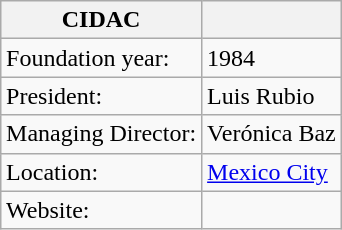<table class="wikitable" align=right>
<tr>
<th>CIDAC</th>
<th></th>
</tr>
<tr>
<td>Foundation year:</td>
<td>1984</td>
</tr>
<tr>
<td>President:</td>
<td>Luis Rubio</td>
</tr>
<tr>
<td>Managing Director:</td>
<td>Verónica Baz</td>
</tr>
<tr>
<td>Location:</td>
<td><a href='#'>Mexico City</a></td>
</tr>
<tr>
<td>Website:</td>
<td></td>
</tr>
</table>
